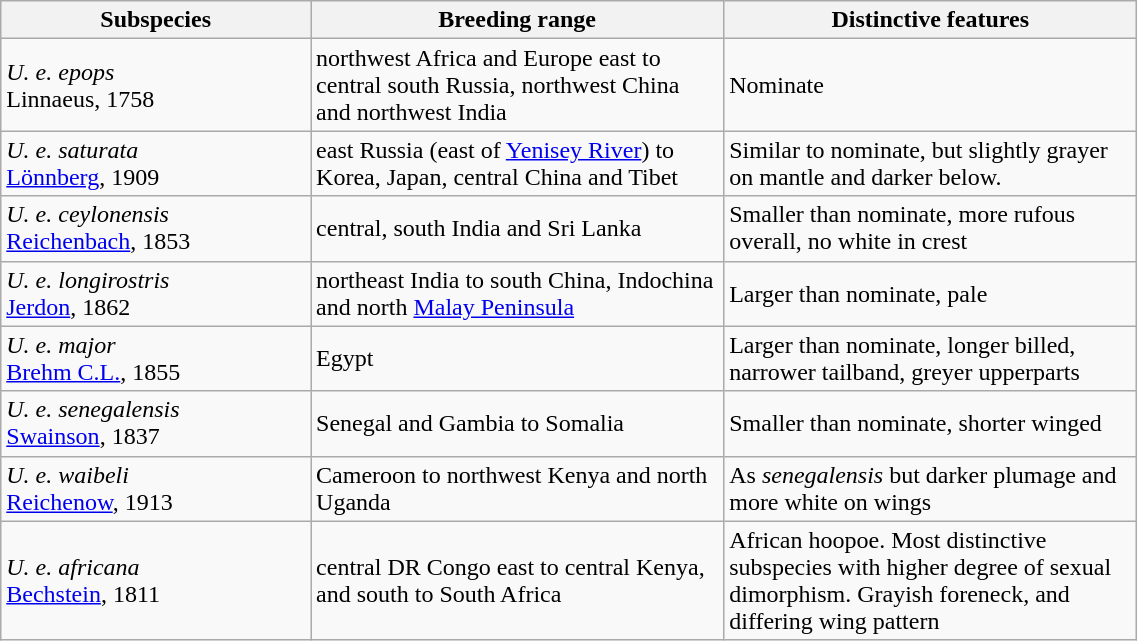<table class="wikitable" style="width:60%;">
<tr>
<th width="15%">Subspecies</th>
<th width="20%">Breeding range</th>
<th width="20%">Distinctive features</th>
</tr>
<tr>
<td><em>U. e. epops</em> <br>Linnaeus, 1758</td>
<td>northwest Africa and Europe east to central south Russia, northwest China and northwest India</td>
<td>Nominate</td>
</tr>
<tr>
<td><em>U. e. saturata</em><br><a href='#'>Lönnberg</a>, 1909</td>
<td>east Russia (east of <a href='#'>Yenisey River</a>) to Korea, Japan, central China and Tibet</td>
<td>Similar to nominate, but slightly grayer on mantle and darker below.</td>
</tr>
<tr>
<td><em>U. e. ceylonensis</em><br><a href='#'>Reichenbach</a>, 1853</td>
<td>central, south India and Sri Lanka</td>
<td>Smaller than nominate, more rufous overall, no white in crest</td>
</tr>
<tr>
<td><em>U. e. longirostris</em><br><a href='#'>Jerdon</a>, 1862</td>
<td>northeast India to south China, Indochina and north <a href='#'>Malay Peninsula</a></td>
<td>Larger than nominate, pale</td>
</tr>
<tr>
<td><em>U. e. major</em><br><a href='#'>Brehm C.L.</a>, 1855</td>
<td>Egypt</td>
<td>Larger than nominate, longer billed, narrower tailband, greyer upperparts</td>
</tr>
<tr>
<td><em>U. e. senegalensis</em><br><a href='#'>Swainson</a>, 1837</td>
<td>Senegal and Gambia to Somalia</td>
<td>Smaller than nominate, shorter winged</td>
</tr>
<tr>
<td><em>U. e. waibeli</em><br><a href='#'>Reichenow</a>, 1913</td>
<td>Cameroon to northwest Kenya and north Uganda</td>
<td>As <em>senegalensis</em> but darker plumage and more white on wings</td>
</tr>
<tr>
<td><em>U. e. africana</em><br><a href='#'>Bechstein</a>, 1811</td>
<td>central DR Congo east to central Kenya, and south to South Africa</td>
<td>African hoopoe. Most distinctive subspecies with higher degree of sexual dimorphism. Grayish foreneck, and differing wing pattern</td>
</tr>
</table>
